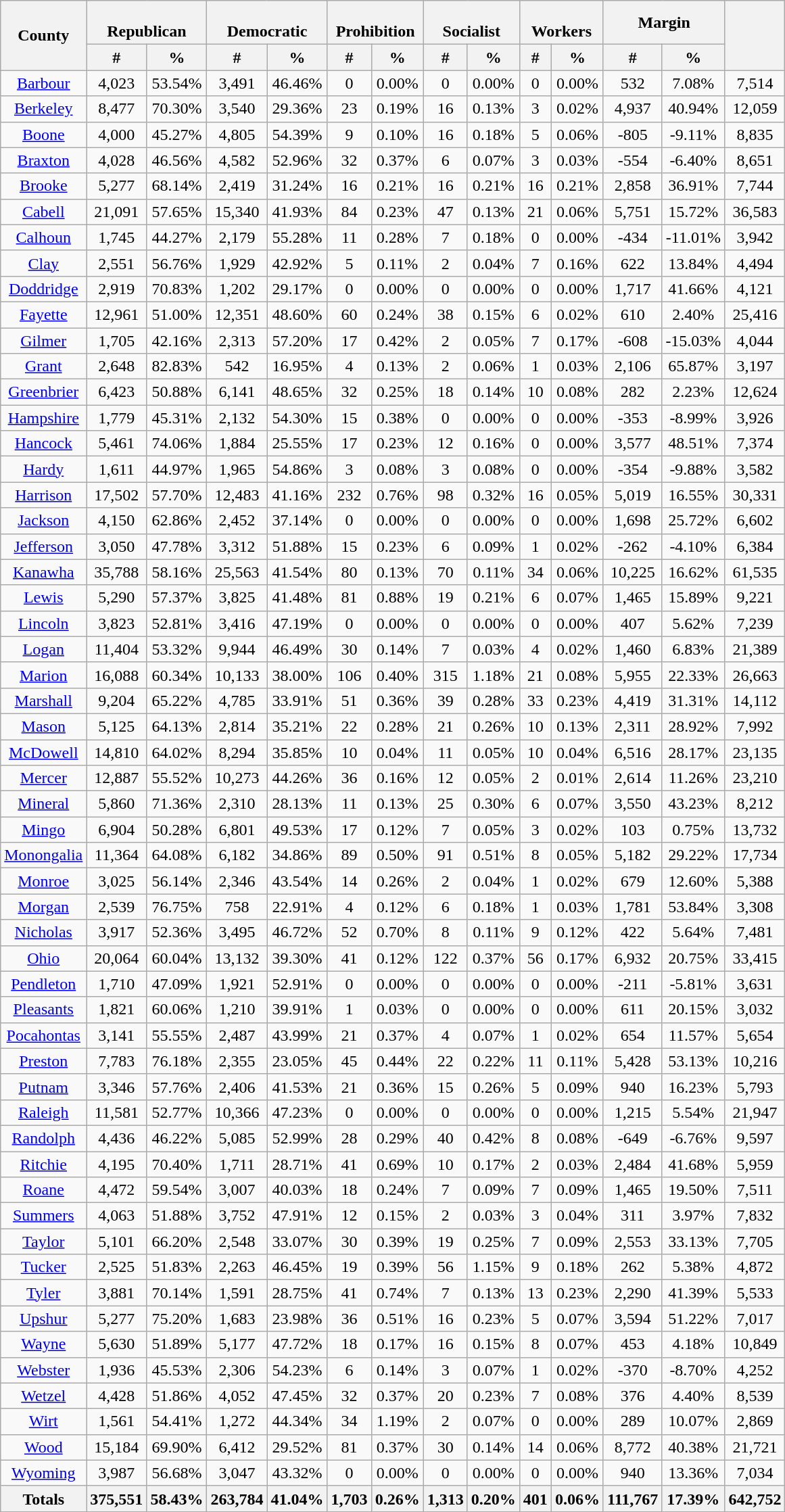<table class="wikitable sortable mw-collapsible mw-collapsed" style="text-align:center">
<tr>
<th rowspan="2">County</th>
<th colspan="2"><br>Republican</th>
<th colspan="2"><br> Democratic</th>
<th colspan="2"><br>Prohibition</th>
<th colspan="2"><br>Socialist</th>
<th colspan="2"><br>Workers</th>
<th colspan="2">Margin</th>
<th rowspan="2"></th>
</tr>
<tr>
<th data-sort-type="number">#</th>
<th data-sort-type="number">%</th>
<th data-sort-type="number">#</th>
<th data-sort-type="number">%</th>
<th data-sort-type="number">#</th>
<th data-sort-type="number">%</th>
<th data-sort-type="number">#</th>
<th data-sort-type="number">%</th>
<th data-sort-type="number">#</th>
<th data-sort-type="number">%</th>
<th data-sort-type="number">#</th>
<th data-sort-type="number">%</th>
</tr>
<tr style="text-align:center;">
<td><a href='#'>Barbour</a></td>
<td>4,023</td>
<td>53.54%</td>
<td>3,491</td>
<td>46.46%</td>
<td>0</td>
<td>0.00%</td>
<td>0</td>
<td>0.00%</td>
<td>0</td>
<td>0.00%</td>
<td>532</td>
<td>7.08%</td>
<td>7,514</td>
</tr>
<tr style="text-align:center;">
<td><a href='#'>Berkeley</a></td>
<td>8,477</td>
<td>70.30%</td>
<td>3,540</td>
<td>29.36%</td>
<td>23</td>
<td>0.19%</td>
<td>16</td>
<td>0.13%</td>
<td>3</td>
<td>0.02%</td>
<td>4,937</td>
<td>40.94%</td>
<td>12,059</td>
</tr>
<tr style="text-align:center;">
<td><a href='#'>Boone</a></td>
<td>4,000</td>
<td>45.27%</td>
<td>4,805</td>
<td>54.39%</td>
<td>9</td>
<td>0.10%</td>
<td>16</td>
<td>0.18%</td>
<td>5</td>
<td>0.06%</td>
<td>-805</td>
<td>-9.11%</td>
<td>8,835</td>
</tr>
<tr style="text-align:center;">
<td><a href='#'>Braxton</a></td>
<td>4,028</td>
<td>46.56%</td>
<td>4,582</td>
<td>52.96%</td>
<td>32</td>
<td>0.37%</td>
<td>6</td>
<td>0.07%</td>
<td>3</td>
<td>0.03%</td>
<td>-554</td>
<td>-6.40%</td>
<td>8,651</td>
</tr>
<tr style="text-align:center;">
<td><a href='#'>Brooke</a></td>
<td>5,277</td>
<td>68.14%</td>
<td>2,419</td>
<td>31.24%</td>
<td>16</td>
<td>0.21%</td>
<td>16</td>
<td>0.21%</td>
<td>16</td>
<td>0.21%</td>
<td>2,858</td>
<td>36.91%</td>
<td>7,744</td>
</tr>
<tr style="text-align:center;">
<td><a href='#'>Cabell</a></td>
<td>21,091</td>
<td>57.65%</td>
<td>15,340</td>
<td>41.93%</td>
<td>84</td>
<td>0.23%</td>
<td>47</td>
<td>0.13%</td>
<td>21</td>
<td>0.06%</td>
<td>5,751</td>
<td>15.72%</td>
<td>36,583</td>
</tr>
<tr style="text-align:center;">
<td><a href='#'>Calhoun</a></td>
<td>1,745</td>
<td>44.27%</td>
<td>2,179</td>
<td>55.28%</td>
<td>11</td>
<td>0.28%</td>
<td>7</td>
<td>0.18%</td>
<td>0</td>
<td>0.00%</td>
<td>-434</td>
<td>-11.01%</td>
<td>3,942</td>
</tr>
<tr style="text-align:center;">
<td><a href='#'>Clay</a></td>
<td>2,551</td>
<td>56.76%</td>
<td>1,929</td>
<td>42.92%</td>
<td>5</td>
<td>0.11%</td>
<td>2</td>
<td>0.04%</td>
<td>7</td>
<td>0.16%</td>
<td>622</td>
<td>13.84%</td>
<td>4,494</td>
</tr>
<tr style="text-align:center;">
<td><a href='#'>Doddridge</a></td>
<td>2,919</td>
<td>70.83%</td>
<td>1,202</td>
<td>29.17%</td>
<td>0</td>
<td>0.00%</td>
<td>0</td>
<td>0.00%</td>
<td>0</td>
<td>0.00%</td>
<td>1,717</td>
<td>41.66%</td>
<td>4,121</td>
</tr>
<tr style="text-align:center;">
<td><a href='#'>Fayette</a></td>
<td>12,961</td>
<td>51.00%</td>
<td>12,351</td>
<td>48.60%</td>
<td>60</td>
<td>0.24%</td>
<td>38</td>
<td>0.15%</td>
<td>6</td>
<td>0.02%</td>
<td>610</td>
<td>2.40%</td>
<td>25,416</td>
</tr>
<tr style="text-align:center;">
<td><a href='#'>Gilmer</a></td>
<td>1,705</td>
<td>42.16%</td>
<td>2,313</td>
<td>57.20%</td>
<td>17</td>
<td>0.42%</td>
<td>2</td>
<td>0.05%</td>
<td>7</td>
<td>0.17%</td>
<td>-608</td>
<td>-15.03%</td>
<td>4,044</td>
</tr>
<tr style="text-align:center;">
<td><a href='#'>Grant</a></td>
<td>2,648</td>
<td>82.83%</td>
<td>542</td>
<td>16.95%</td>
<td>4</td>
<td>0.13%</td>
<td>2</td>
<td>0.06%</td>
<td>1</td>
<td>0.03%</td>
<td>2,106</td>
<td>65.87%</td>
<td>3,197</td>
</tr>
<tr style="text-align:center;">
<td><a href='#'>Greenbrier</a></td>
<td>6,423</td>
<td>50.88%</td>
<td>6,141</td>
<td>48.65%</td>
<td>32</td>
<td>0.25%</td>
<td>18</td>
<td>0.14%</td>
<td>10</td>
<td>0.08%</td>
<td>282</td>
<td>2.23%</td>
<td>12,624</td>
</tr>
<tr style="text-align:center;">
<td><a href='#'>Hampshire</a></td>
<td>1,779</td>
<td>45.31%</td>
<td>2,132</td>
<td>54.30%</td>
<td>15</td>
<td>0.38%</td>
<td>0</td>
<td>0.00%</td>
<td>0</td>
<td>0.00%</td>
<td>-353</td>
<td>-8.99%</td>
<td>3,926</td>
</tr>
<tr style="text-align:center;">
<td><a href='#'>Hancock</a></td>
<td>5,461</td>
<td>74.06%</td>
<td>1,884</td>
<td>25.55%</td>
<td>17</td>
<td>0.23%</td>
<td>12</td>
<td>0.16%</td>
<td>0</td>
<td>0.00%</td>
<td>3,577</td>
<td>48.51%</td>
<td>7,374</td>
</tr>
<tr style="text-align:center;">
<td><a href='#'>Hardy</a></td>
<td>1,611</td>
<td>44.97%</td>
<td>1,965</td>
<td>54.86%</td>
<td>3</td>
<td>0.08%</td>
<td>3</td>
<td>0.08%</td>
<td>0</td>
<td>0.00%</td>
<td>-354</td>
<td>-9.88%</td>
<td>3,582</td>
</tr>
<tr style="text-align:center;">
<td><a href='#'>Harrison</a></td>
<td>17,502</td>
<td>57.70%</td>
<td>12,483</td>
<td>41.16%</td>
<td>232</td>
<td>0.76%</td>
<td>98</td>
<td>0.32%</td>
<td>16</td>
<td>0.05%</td>
<td>5,019</td>
<td>16.55%</td>
<td>30,331</td>
</tr>
<tr style="text-align:center;">
<td><a href='#'>Jackson</a></td>
<td>4,150</td>
<td>62.86%</td>
<td>2,452</td>
<td>37.14%</td>
<td>0</td>
<td>0.00%</td>
<td>0</td>
<td>0.00%</td>
<td>0</td>
<td>0.00%</td>
<td>1,698</td>
<td>25.72%</td>
<td>6,602</td>
</tr>
<tr style="text-align:center;">
<td><a href='#'>Jefferson</a></td>
<td>3,050</td>
<td>47.78%</td>
<td>3,312</td>
<td>51.88%</td>
<td>15</td>
<td>0.23%</td>
<td>6</td>
<td>0.09%</td>
<td>1</td>
<td>0.02%</td>
<td>-262</td>
<td>-4.10%</td>
<td>6,384</td>
</tr>
<tr style="text-align:center;">
<td><a href='#'>Kanawha</a></td>
<td>35,788</td>
<td>58.16%</td>
<td>25,563</td>
<td>41.54%</td>
<td>80</td>
<td>0.13%</td>
<td>70</td>
<td>0.11%</td>
<td>34</td>
<td>0.06%</td>
<td>10,225</td>
<td>16.62%</td>
<td>61,535</td>
</tr>
<tr style="text-align:center;">
<td><a href='#'>Lewis</a></td>
<td>5,290</td>
<td>57.37%</td>
<td>3,825</td>
<td>41.48%</td>
<td>81</td>
<td>0.88%</td>
<td>19</td>
<td>0.21%</td>
<td>6</td>
<td>0.07%</td>
<td>1,465</td>
<td>15.89%</td>
<td>9,221</td>
</tr>
<tr style="text-align:center;">
<td><a href='#'>Lincoln</a></td>
<td>3,823</td>
<td>52.81%</td>
<td>3,416</td>
<td>47.19%</td>
<td>0</td>
<td>0.00%</td>
<td>0</td>
<td>0.00%</td>
<td>0</td>
<td>0.00%</td>
<td>407</td>
<td>5.62%</td>
<td>7,239</td>
</tr>
<tr style="text-align:center;">
<td><a href='#'>Logan</a></td>
<td>11,404</td>
<td>53.32%</td>
<td>9,944</td>
<td>46.49%</td>
<td>30</td>
<td>0.14%</td>
<td>7</td>
<td>0.03%</td>
<td>4</td>
<td>0.02%</td>
<td>1,460</td>
<td>6.83%</td>
<td>21,389</td>
</tr>
<tr style="text-align:center;">
<td><a href='#'>Marion</a></td>
<td>16,088</td>
<td>60.34%</td>
<td>10,133</td>
<td>38.00%</td>
<td>106</td>
<td>0.40%</td>
<td>315</td>
<td>1.18%</td>
<td>21</td>
<td>0.08%</td>
<td>5,955</td>
<td>22.33%</td>
<td>26,663</td>
</tr>
<tr style="text-align:center;">
<td><a href='#'>Marshall</a></td>
<td>9,204</td>
<td>65.22%</td>
<td>4,785</td>
<td>33.91%</td>
<td>51</td>
<td>0.36%</td>
<td>39</td>
<td>0.28%</td>
<td>33</td>
<td>0.23%</td>
<td>4,419</td>
<td>31.31%</td>
<td>14,112</td>
</tr>
<tr style="text-align:center;">
<td><a href='#'>Mason</a></td>
<td>5,125</td>
<td>64.13%</td>
<td>2,814</td>
<td>35.21%</td>
<td>22</td>
<td>0.28%</td>
<td>21</td>
<td>0.26%</td>
<td>10</td>
<td>0.13%</td>
<td>2,311</td>
<td>28.92%</td>
<td>7,992</td>
</tr>
<tr style="text-align:center;">
<td><a href='#'>McDowell</a></td>
<td>14,810</td>
<td>64.02%</td>
<td>8,294</td>
<td>35.85%</td>
<td>10</td>
<td>0.04%</td>
<td>11</td>
<td>0.05%</td>
<td>10</td>
<td>0.04%</td>
<td>6,516</td>
<td>28.17%</td>
<td>23,135</td>
</tr>
<tr style="text-align:center;">
<td><a href='#'>Mercer</a></td>
<td>12,887</td>
<td>55.52%</td>
<td>10,273</td>
<td>44.26%</td>
<td>36</td>
<td>0.16%</td>
<td>12</td>
<td>0.05%</td>
<td>2</td>
<td>0.01%</td>
<td>2,614</td>
<td>11.26%</td>
<td>23,210</td>
</tr>
<tr style="text-align:center;">
<td><a href='#'>Mineral</a></td>
<td>5,860</td>
<td>71.36%</td>
<td>2,310</td>
<td>28.13%</td>
<td>11</td>
<td>0.13%</td>
<td>25</td>
<td>0.30%</td>
<td>6</td>
<td>0.07%</td>
<td>3,550</td>
<td>43.23%</td>
<td>8,212</td>
</tr>
<tr style="text-align:center;">
<td><a href='#'>Mingo</a></td>
<td>6,904</td>
<td>50.28%</td>
<td>6,801</td>
<td>49.53%</td>
<td>17</td>
<td>0.12%</td>
<td>7</td>
<td>0.05%</td>
<td>3</td>
<td>0.02%</td>
<td>103</td>
<td>0.75%</td>
<td>13,732</td>
</tr>
<tr style="text-align:center;">
<td><a href='#'>Monongalia</a></td>
<td>11,364</td>
<td>64.08%</td>
<td>6,182</td>
<td>34.86%</td>
<td>89</td>
<td>0.50%</td>
<td>91</td>
<td>0.51%</td>
<td>8</td>
<td>0.05%</td>
<td>5,182</td>
<td>29.22%</td>
<td>17,734</td>
</tr>
<tr style="text-align:center;">
<td><a href='#'>Monroe</a></td>
<td>3,025</td>
<td>56.14%</td>
<td>2,346</td>
<td>43.54%</td>
<td>14</td>
<td>0.26%</td>
<td>2</td>
<td>0.04%</td>
<td>1</td>
<td>0.02%</td>
<td>679</td>
<td>12.60%</td>
<td>5,388</td>
</tr>
<tr style="text-align:center;">
<td><a href='#'>Morgan</a></td>
<td>2,539</td>
<td>76.75%</td>
<td>758</td>
<td>22.91%</td>
<td>4</td>
<td>0.12%</td>
<td>6</td>
<td>0.18%</td>
<td>1</td>
<td>0.03%</td>
<td>1,781</td>
<td>53.84%</td>
<td>3,308</td>
</tr>
<tr style="text-align:center;">
<td><a href='#'>Nicholas</a></td>
<td>3,917</td>
<td>52.36%</td>
<td>3,495</td>
<td>46.72%</td>
<td>52</td>
<td>0.70%</td>
<td>8</td>
<td>0.11%</td>
<td>9</td>
<td>0.12%</td>
<td>422</td>
<td>5.64%</td>
<td>7,481</td>
</tr>
<tr style="text-align:center;">
<td><a href='#'>Ohio</a></td>
<td>20,064</td>
<td>60.04%</td>
<td>13,132</td>
<td>39.30%</td>
<td>41</td>
<td>0.12%</td>
<td>122</td>
<td>0.37%</td>
<td>56</td>
<td>0.17%</td>
<td>6,932</td>
<td>20.75%</td>
<td>33,415</td>
</tr>
<tr style="text-align:center;">
<td><a href='#'>Pendleton</a></td>
<td>1,710</td>
<td>47.09%</td>
<td>1,921</td>
<td>52.91%</td>
<td>0</td>
<td>0.00%</td>
<td>0</td>
<td>0.00%</td>
<td>0</td>
<td>0.00%</td>
<td>-211</td>
<td>-5.81%</td>
<td>3,631</td>
</tr>
<tr style="text-align:center;">
<td><a href='#'>Pleasants</a></td>
<td>1,821</td>
<td>60.06%</td>
<td>1,210</td>
<td>39.91%</td>
<td>1</td>
<td>0.03%</td>
<td>0</td>
<td>0.00%</td>
<td>0</td>
<td>0.00%</td>
<td>611</td>
<td>20.15%</td>
<td>3,032</td>
</tr>
<tr style="text-align:center;">
<td><a href='#'>Pocahontas</a></td>
<td>3,141</td>
<td>55.55%</td>
<td>2,487</td>
<td>43.99%</td>
<td>21</td>
<td>0.37%</td>
<td>4</td>
<td>0.07%</td>
<td>1</td>
<td>0.02%</td>
<td>654</td>
<td>11.57%</td>
<td>5,654</td>
</tr>
<tr style="text-align:center;">
<td><a href='#'>Preston</a></td>
<td>7,783</td>
<td>76.18%</td>
<td>2,355</td>
<td>23.05%</td>
<td>45</td>
<td>0.44%</td>
<td>22</td>
<td>0.22%</td>
<td>11</td>
<td>0.11%</td>
<td>5,428</td>
<td>53.13%</td>
<td>10,216</td>
</tr>
<tr style="text-align:center;">
<td><a href='#'>Putnam</a></td>
<td>3,346</td>
<td>57.76%</td>
<td>2,406</td>
<td>41.53%</td>
<td>21</td>
<td>0.36%</td>
<td>15</td>
<td>0.26%</td>
<td>5</td>
<td>0.09%</td>
<td>940</td>
<td>16.23%</td>
<td>5,793</td>
</tr>
<tr style="text-align:center;">
<td><a href='#'>Raleigh</a></td>
<td>11,581</td>
<td>52.77%</td>
<td>10,366</td>
<td>47.23%</td>
<td>0</td>
<td>0.00%</td>
<td>0</td>
<td>0.00%</td>
<td>0</td>
<td>0.00%</td>
<td>1,215</td>
<td>5.54%</td>
<td>21,947</td>
</tr>
<tr style="text-align:center;">
<td><a href='#'>Randolph</a></td>
<td>4,436</td>
<td>46.22%</td>
<td>5,085</td>
<td>52.99%</td>
<td>28</td>
<td>0.29%</td>
<td>40</td>
<td>0.42%</td>
<td>8</td>
<td>0.08%</td>
<td>-649</td>
<td>-6.76%</td>
<td>9,597</td>
</tr>
<tr style="text-align:center;">
<td><a href='#'>Ritchie</a></td>
<td>4,195</td>
<td>70.40%</td>
<td>1,711</td>
<td>28.71%</td>
<td>41</td>
<td>0.69%</td>
<td>10</td>
<td>0.17%</td>
<td>2</td>
<td>0.03%</td>
<td>2,484</td>
<td>41.68%</td>
<td>5,959</td>
</tr>
<tr style="text-align:center;">
<td><a href='#'>Roane</a></td>
<td>4,472</td>
<td>59.54%</td>
<td>3,007</td>
<td>40.03%</td>
<td>18</td>
<td>0.24%</td>
<td>7</td>
<td>0.09%</td>
<td>7</td>
<td>0.09%</td>
<td>1,465</td>
<td>19.50%</td>
<td>7,511</td>
</tr>
<tr style="text-align:center;">
<td><a href='#'>Summers</a></td>
<td>4,063</td>
<td>51.88%</td>
<td>3,752</td>
<td>47.91%</td>
<td>12</td>
<td>0.15%</td>
<td>2</td>
<td>0.03%</td>
<td>3</td>
<td>0.04%</td>
<td>311</td>
<td>3.97%</td>
<td>7,832</td>
</tr>
<tr style="text-align:center;">
<td><a href='#'>Taylor</a></td>
<td>5,101</td>
<td>66.20%</td>
<td>2,548</td>
<td>33.07%</td>
<td>30</td>
<td>0.39%</td>
<td>19</td>
<td>0.25%</td>
<td>7</td>
<td>0.09%</td>
<td>2,553</td>
<td>33.13%</td>
<td>7,705</td>
</tr>
<tr style="text-align:center;">
<td><a href='#'>Tucker</a></td>
<td>2,525</td>
<td>51.83%</td>
<td>2,263</td>
<td>46.45%</td>
<td>19</td>
<td>0.39%</td>
<td>56</td>
<td>1.15%</td>
<td>9</td>
<td>0.18%</td>
<td>262</td>
<td>5.38%</td>
<td>4,872</td>
</tr>
<tr style="text-align:center;">
<td><a href='#'>Tyler</a></td>
<td>3,881</td>
<td>70.14%</td>
<td>1,591</td>
<td>28.75%</td>
<td>41</td>
<td>0.74%</td>
<td>7</td>
<td>0.13%</td>
<td>13</td>
<td>0.23%</td>
<td>2,290</td>
<td>41.39%</td>
<td>5,533</td>
</tr>
<tr style="text-align:center;">
<td><a href='#'>Upshur</a></td>
<td>5,277</td>
<td>75.20%</td>
<td>1,683</td>
<td>23.98%</td>
<td>36</td>
<td>0.51%</td>
<td>16</td>
<td>0.23%</td>
<td>5</td>
<td>0.07%</td>
<td>3,594</td>
<td>51.22%</td>
<td>7,017</td>
</tr>
<tr style="text-align:center;">
<td><a href='#'>Wayne</a></td>
<td>5,630</td>
<td>51.89%</td>
<td>5,177</td>
<td>47.72%</td>
<td>18</td>
<td>0.17%</td>
<td>16</td>
<td>0.15%</td>
<td>8</td>
<td>0.07%</td>
<td>453</td>
<td>4.18%</td>
<td>10,849</td>
</tr>
<tr style="text-align:center;">
<td><a href='#'>Webster</a></td>
<td>1,936</td>
<td>45.53%</td>
<td>2,306</td>
<td>54.23%</td>
<td>6</td>
<td>0.14%</td>
<td>3</td>
<td>0.07%</td>
<td>1</td>
<td>0.02%</td>
<td>-370</td>
<td>-8.70%</td>
<td>4,252</td>
</tr>
<tr style="text-align:center;">
<td><a href='#'>Wetzel</a></td>
<td>4,428</td>
<td>51.86%</td>
<td>4,052</td>
<td>47.45%</td>
<td>32</td>
<td>0.37%</td>
<td>20</td>
<td>0.23%</td>
<td>7</td>
<td>0.08%</td>
<td>376</td>
<td>4.40%</td>
<td>8,539</td>
</tr>
<tr style="text-align:center;">
<td><a href='#'>Wirt</a></td>
<td>1,561</td>
<td>54.41%</td>
<td>1,272</td>
<td>44.34%</td>
<td>34</td>
<td>1.19%</td>
<td>2</td>
<td>0.07%</td>
<td>0</td>
<td>0.00%</td>
<td>289</td>
<td>10.07%</td>
<td>2,869</td>
</tr>
<tr style="text-align:center;">
<td><a href='#'>Wood</a></td>
<td>15,184</td>
<td>69.90%</td>
<td>6,412</td>
<td>29.52%</td>
<td>81</td>
<td>0.37%</td>
<td>30</td>
<td>0.14%</td>
<td>14</td>
<td>0.06%</td>
<td>8,772</td>
<td>40.38%</td>
<td>21,721</td>
</tr>
<tr style="text-align:center;">
<td><a href='#'>Wyoming</a></td>
<td>3,987</td>
<td>56.68%</td>
<td>3,047</td>
<td>43.32%</td>
<td>0</td>
<td>0.00%</td>
<td>0</td>
<td>0.00%</td>
<td>0</td>
<td>0.00%</td>
<td>940</td>
<td>13.36%</td>
<td>7,034</td>
</tr>
<tr style="text-align:center;">
<th>Totals</th>
<th>375,551</th>
<th>58.43%</th>
<th>263,784</th>
<th>41.04%</th>
<th>1,703</th>
<th>0.26%</th>
<th>1,313</th>
<th>0.20%</th>
<th>401</th>
<th>0.06%</th>
<th>111,767</th>
<th>17.39%</th>
<th>642,752</th>
</tr>
</table>
